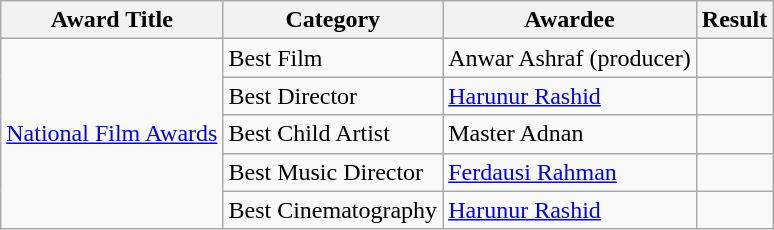<table class="wikitable">
<tr>
<th>Award Title</th>
<th>Category</th>
<th>Awardee</th>
<th>Result</th>
</tr>
<tr>
<td rowspan="5"><a href='#'>National Film Awards</a></td>
<td>Best Film</td>
<td>Anwar Ashraf (producer)</td>
<td></td>
</tr>
<tr>
<td>Best Director</td>
<td><a href='#'>Harunur Rashid</a></td>
<td></td>
</tr>
<tr>
<td>Best Child Artist</td>
<td>Master Adnan</td>
<td></td>
</tr>
<tr>
<td>Best Music Director</td>
<td><a href='#'>Ferdausi Rahman</a></td>
<td></td>
</tr>
<tr>
<td>Best Cinematography</td>
<td><a href='#'>Harunur Rashid</a></td>
<td></td>
</tr>
</table>
